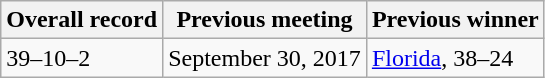<table class="wikitable">
<tr>
<th>Overall record</th>
<th>Previous meeting</th>
<th>Previous winner</th>
</tr>
<tr>
<td>39–10–2</td>
<td>September 30, 2017</td>
<td><a href='#'>Florida</a>, 38–24</td>
</tr>
</table>
